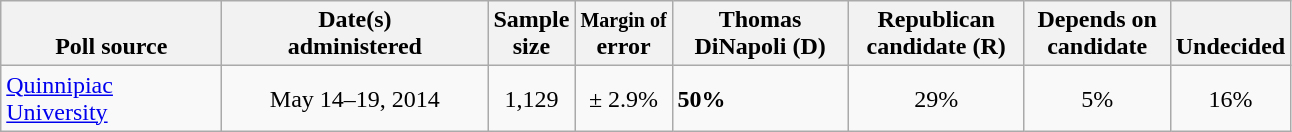<table class="wikitable">
<tr valign= bottom>
<th style="width:140px;">Poll source</th>
<th style="width:170px;">Date(s)<br>administered</th>
<th class=small>Sample<br>size</th>
<th class=small><small>Margin of</small><br>error</th>
<th style="width:110px;">Thomas<br>DiNapoli (D)</th>
<th style="width:110px;">Republican<br>candidate (R)</th>
<th style="width:90px;">Depends on<br>candidate</th>
<th style="width:40px;">Undecided</th>
</tr>
<tr>
<td><a href='#'>Quinnipiac University</a></td>
<td align=center>May 14–19, 2014</td>
<td align=center>1,129</td>
<td align=center>± 2.9%</td>
<td><strong>50%</strong></td>
<td align=center>29%</td>
<td align=center>5%</td>
<td align=center>16%</td>
</tr>
</table>
